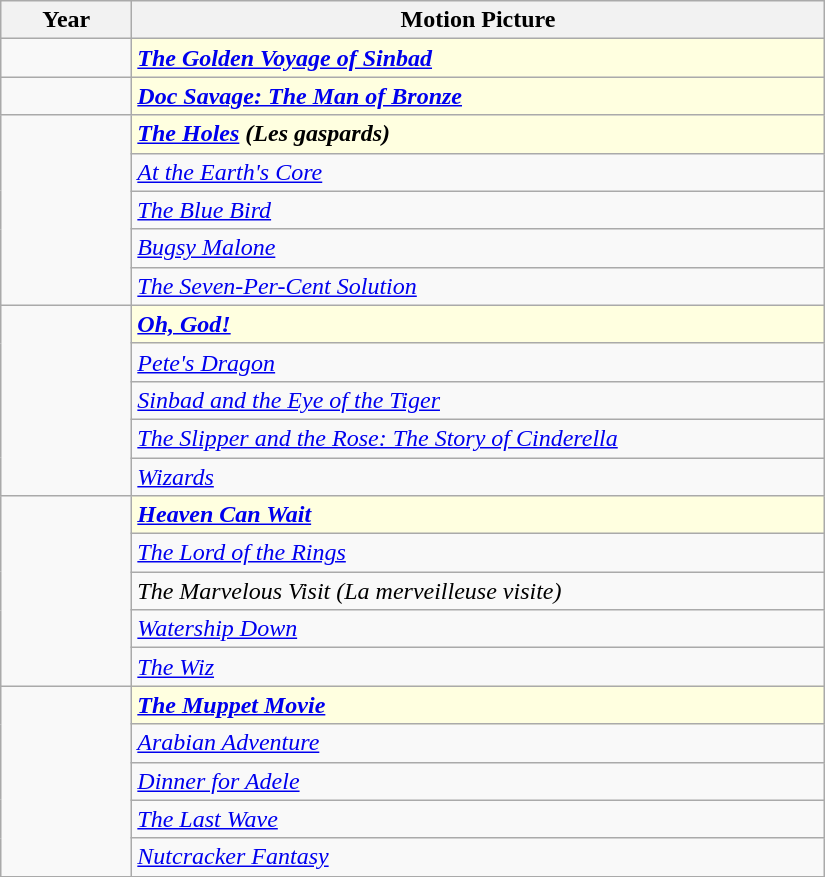<table class="wikitable" width="550px" border="1" cellpadding="5" cellspacing="0" align="centre">
<tr>
<th width="80px">Year</th>
<th>Motion Picture</th>
</tr>
<tr>
<td rowspan=1></td>
<td style="background:lightyellow"><strong><em><a href='#'>The Golden Voyage of Sinbad</a></em></strong></td>
</tr>
<tr>
<td rowspan=1></td>
<td style="background:lightyellow"><strong><em><a href='#'>Doc Savage: The Man of Bronze</a></em></strong></td>
</tr>
<tr>
<td rowspan=5></td>
<td style="background:lightyellow"><strong><em><a href='#'>The Holes</a> (Les gaspards)</em></strong></td>
</tr>
<tr>
<td><em><a href='#'>At the Earth's Core</a></em></td>
</tr>
<tr>
<td><em><a href='#'>The Blue Bird</a></em></td>
</tr>
<tr>
<td><em><a href='#'>Bugsy Malone</a></em></td>
</tr>
<tr>
<td><em><a href='#'>The Seven-Per-Cent Solution</a></em></td>
</tr>
<tr>
<td rowspan=5></td>
<td style="background:lightyellow"><strong><em><a href='#'>Oh, God!</a></em></strong></td>
</tr>
<tr>
<td><em><a href='#'>Pete's Dragon</a></em></td>
</tr>
<tr>
<td><em><a href='#'>Sinbad and the Eye of the Tiger</a></em></td>
</tr>
<tr>
<td><em><a href='#'>The Slipper and the Rose: The Story of Cinderella</a></em></td>
</tr>
<tr>
<td><em><a href='#'>Wizards</a></em></td>
</tr>
<tr>
<td rowspan=5></td>
<td style="background:lightyellow"><strong><em><a href='#'>Heaven Can Wait</a></em></strong></td>
</tr>
<tr>
<td><em><a href='#'>The Lord of the Rings</a></em></td>
</tr>
<tr>
<td><em>The Marvelous Visit (La merveilleuse visite)</em></td>
</tr>
<tr>
<td><em><a href='#'>Watership Down</a></em></td>
</tr>
<tr>
<td><em><a href='#'>The Wiz</a></em></td>
</tr>
<tr>
<td rowspan=5></td>
<td style="background:lightyellow"><strong><em><a href='#'>The Muppet Movie</a></em></strong></td>
</tr>
<tr>
<td><em><a href='#'>Arabian Adventure</a></em></td>
</tr>
<tr>
<td><em><a href='#'>Dinner for Adele</a></em></td>
</tr>
<tr>
<td><em><a href='#'>The Last Wave</a></em></td>
</tr>
<tr>
<td><em><a href='#'>Nutcracker Fantasy</a></em></td>
</tr>
</table>
